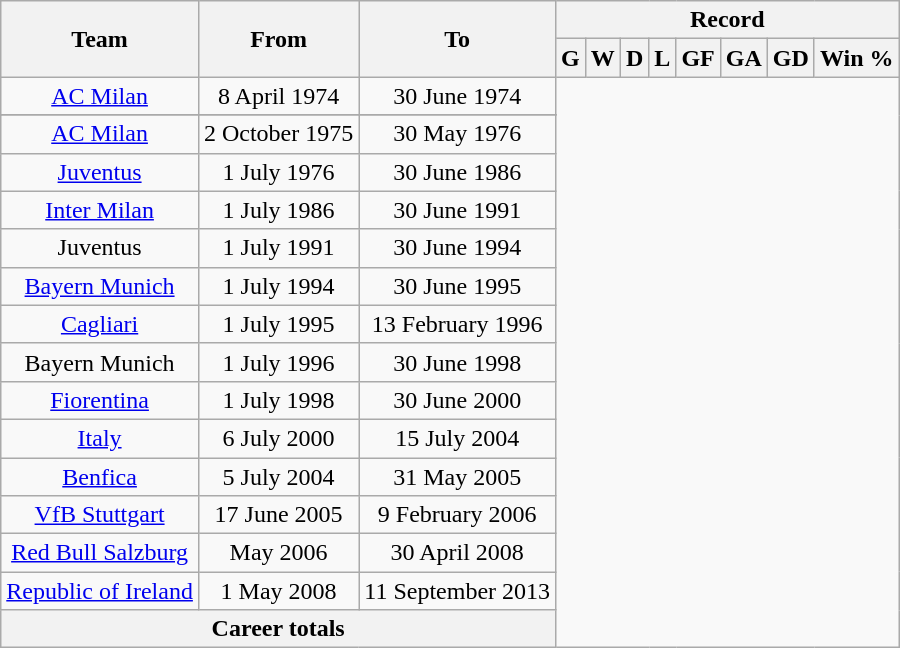<table class="wikitable" style="text-align: center">
<tr>
<th rowspan="2">Team</th>
<th rowspan="2">From</th>
<th rowspan="2">To</th>
<th colspan="9">Record</th>
</tr>
<tr>
<th>G</th>
<th>W</th>
<th>D</th>
<th>L</th>
<th>GF</th>
<th>GA</th>
<th>GD</th>
<th>Win %</th>
</tr>
<tr>
<td><a href='#'>AC Milan</a></td>
<td>8 April 1974</td>
<td>30 June 1974<br></td>
</tr>
<tr>
</tr>
<tr>
<td><a href='#'>AC Milan</a></td>
<td>2 October 1975</td>
<td>30 May 1976<br></td>
</tr>
<tr>
<td><a href='#'>Juventus</a></td>
<td>1 July 1976</td>
<td>30 June 1986<br></td>
</tr>
<tr>
<td><a href='#'>Inter Milan</a></td>
<td>1 July 1986</td>
<td>30 June 1991<br></td>
</tr>
<tr>
<td>Juventus</td>
<td>1 July 1991</td>
<td>30 June 1994<br></td>
</tr>
<tr>
<td><a href='#'>Bayern Munich</a></td>
<td>1 July 1994</td>
<td>30 June 1995<br></td>
</tr>
<tr>
<td><a href='#'>Cagliari</a></td>
<td>1 July 1995</td>
<td>13 February 1996<br></td>
</tr>
<tr>
<td>Bayern Munich</td>
<td>1 July 1996</td>
<td>30 June 1998<br></td>
</tr>
<tr>
<td><a href='#'>Fiorentina</a></td>
<td>1 July 1998</td>
<td>30 June 2000<br></td>
</tr>
<tr>
<td><a href='#'>Italy</a></td>
<td>6 July 2000</td>
<td>15 July 2004<br></td>
</tr>
<tr>
<td><a href='#'>Benfica</a></td>
<td>5 July 2004</td>
<td>31 May 2005<br></td>
</tr>
<tr>
<td><a href='#'>VfB Stuttgart</a></td>
<td>17 June 2005</td>
<td>9 February 2006<br></td>
</tr>
<tr>
<td><a href='#'>Red Bull Salzburg</a></td>
<td>May 2006</td>
<td>30 April 2008<br></td>
</tr>
<tr>
<td><a href='#'>Republic of Ireland</a></td>
<td>1 May 2008</td>
<td>11 September 2013<br></td>
</tr>
<tr>
<th colspan="3">Career totals<br></th>
</tr>
</table>
